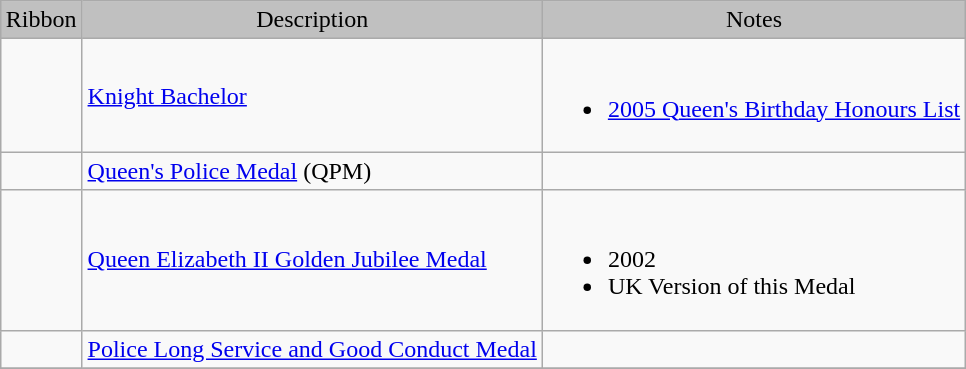<table class="wikitable" style="margin:1em auto;">
<tr style="background:silver;" align="center">
<td>Ribbon</td>
<td>Description</td>
<td>Notes</td>
</tr>
<tr>
<td></td>
<td><a href='#'>Knight Bachelor</a></td>
<td><br><ul><li><a href='#'>2005 Queen's Birthday Honours List</a></li></ul></td>
</tr>
<tr>
<td></td>
<td><a href='#'>Queen's Police Medal</a> (QPM)</td>
<td></td>
</tr>
<tr>
<td></td>
<td><a href='#'>Queen Elizabeth II Golden Jubilee Medal</a></td>
<td><br><ul><li>2002</li><li>UK Version of this Medal</li></ul></td>
</tr>
<tr>
<td></td>
<td><a href='#'>Police Long Service and Good Conduct Medal</a></td>
<td></td>
</tr>
<tr>
</tr>
</table>
